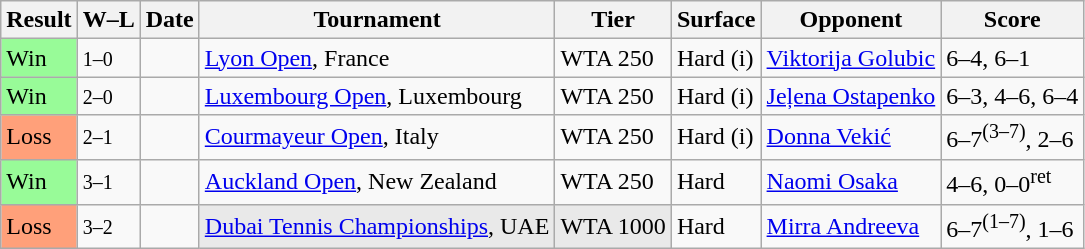<table class="sortable wikitable">
<tr>
<th>Result</th>
<th class="unsortable">W–L</th>
<th>Date</th>
<th>Tournament</th>
<th>Tier</th>
<th>Surface</th>
<th>Opponent</th>
<th class="unsortable">Score</th>
</tr>
<tr>
<td bgcolor=98fb98>Win</td>
<td><small>1–0</small></td>
<td><a href='#'></a></td>
<td><a href='#'>Lyon Open</a>, France</td>
<td>WTA 250</td>
<td>Hard (i)</td>
<td> <a href='#'>Viktorija Golubic</a></td>
<td>6–4, 6–1</td>
</tr>
<tr>
<td bgcolor=98fb98>Win</td>
<td><small>2–0</small></td>
<td><a href='#'></a></td>
<td><a href='#'>Luxembourg Open</a>, Luxembourg</td>
<td>WTA 250</td>
<td>Hard (i)</td>
<td> <a href='#'>Jeļena Ostapenko</a></td>
<td>6–3, 4–6, 6–4</td>
</tr>
<tr>
<td bgcolor=ffa07a>Loss</td>
<td><small>2–1</small></td>
<td><a href='#'></a></td>
<td><a href='#'>Courmayeur Open</a>, Italy</td>
<td>WTA 250</td>
<td>Hard (i)</td>
<td> <a href='#'>Donna Vekić</a></td>
<td>6–7<sup>(3–7)</sup>, 2–6</td>
</tr>
<tr>
<td bgcolor=98fb98>Win</td>
<td><small>3–1</small></td>
<td><a href='#'></a></td>
<td><a href='#'>Auckland Open</a>, New Zealand</td>
<td>WTA 250</td>
<td>Hard</td>
<td> <a href='#'>Naomi Osaka</a></td>
<td>4–6, 0–0<sup>ret</sup></td>
</tr>
<tr>
<td bgcolor=ffa07a>Loss</td>
<td><small>3–2</small></td>
<td><a href='#'></a></td>
<td style=background:#e9e9e9><a href='#'>Dubai Tennis Championships</a>, UAE</td>
<td style=background:#e9e9e9>WTA 1000</td>
<td>Hard</td>
<td> <a href='#'>Mirra Andreeva</a></td>
<td>6–7<sup>(1–7)</sup>, 1–6</td>
</tr>
</table>
